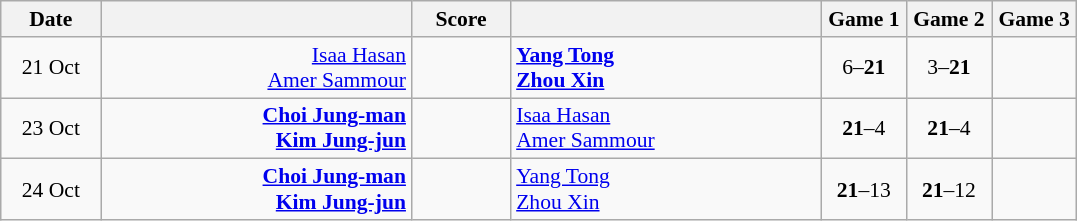<table class="wikitable" style="text-align:center; font-size:90% ">
<tr>
<th width="60">Date</th>
<th align="right" width="200"></th>
<th width="60">Score</th>
<th align="left" width="200"></th>
<th width="50">Game 1</th>
<th width="50">Game 2</th>
<th width="50">Game 3</th>
</tr>
<tr>
<td>21 Oct</td>
<td align="right"><a href='#'>Isaa Hasan</a> <br><a href='#'>Amer Sammour</a> </td>
<td align="center"></td>
<td align="left"><strong> <a href='#'>Yang Tong</a><br> <a href='#'>Zhou Xin</a></strong></td>
<td>6–<strong>21</strong></td>
<td>3–<strong>21</strong></td>
<td></td>
</tr>
<tr>
<td>23 Oct</td>
<td align="right"><strong><a href='#'>Choi Jung-man</a> <br><a href='#'>Kim Jung-jun</a> </strong></td>
<td align="center"></td>
<td align="left"> <a href='#'>Isaa Hasan</a><br> <a href='#'>Amer Sammour</a></td>
<td><strong>21</strong>–4</td>
<td><strong>21</strong>–4</td>
<td></td>
</tr>
<tr>
<td>24 Oct</td>
<td align="right"><strong><a href='#'>Choi Jung-man</a> <br><a href='#'>Kim Jung-jun</a> </strong></td>
<td align="center"></td>
<td align="left"> <a href='#'>Yang Tong</a><br> <a href='#'>Zhou Xin</a></td>
<td><strong>21</strong>–13</td>
<td><strong>21</strong>–12</td>
<td></td>
</tr>
</table>
